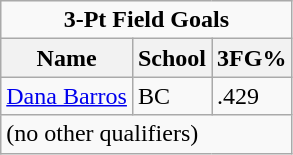<table class="wikitable">
<tr>
<td colspan=3 style="text-align:center;"><strong>3-Pt Field Goals</strong></td>
</tr>
<tr>
<th>Name</th>
<th>School</th>
<th>3FG%</th>
</tr>
<tr>
<td><a href='#'>Dana Barros</a></td>
<td>BC</td>
<td>.429</td>
</tr>
<tr>
<td colspan=3>(no other qualifiers)</td>
</tr>
</table>
